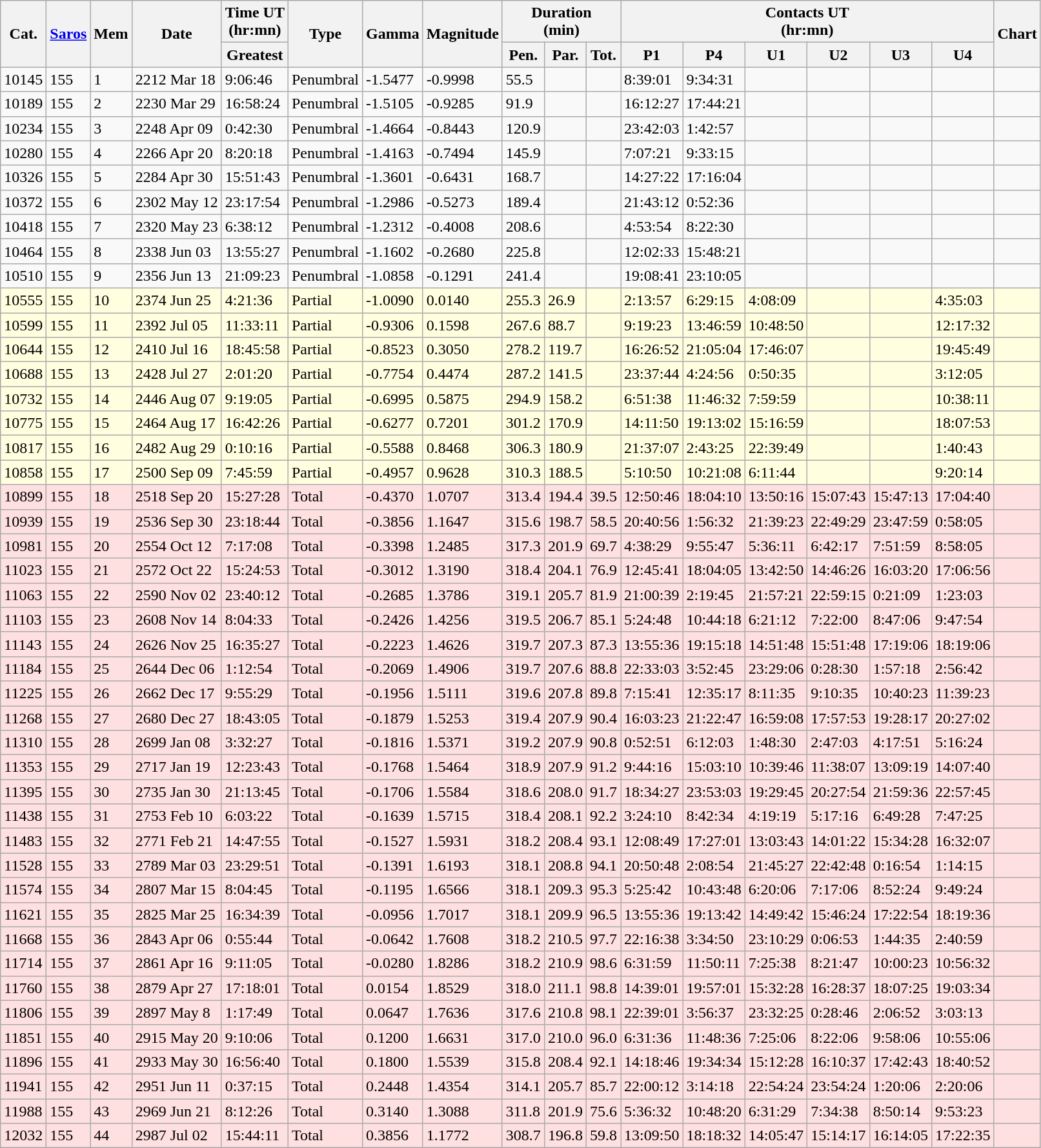<table class=wikitable>
<tr>
<th rowspan=2>Cat.</th>
<th rowspan=2><a href='#'>Saros</a></th>
<th rowspan=2>Mem</th>
<th rowspan=2>Date</th>
<th>Time UT<br>(hr:mn)</th>
<th rowspan=2>Type</th>
<th rowspan=2>Gamma</th>
<th rowspan=2>Magnitude</th>
<th colspan=3>Duration<br>(min)</th>
<th colspan=6>Contacts UT<br>(hr:mn)</th>
<th rowspan=2>Chart</th>
</tr>
<tr>
<th>Greatest</th>
<th>Pen.</th>
<th>Par.</th>
<th>Tot.</th>
<th>P1</th>
<th>P4</th>
<th>U1</th>
<th>U2</th>
<th>U3</th>
<th>U4</th>
</tr>
<tr>
<td>10145</td>
<td>155</td>
<td>1</td>
<td>2212 Mar 18</td>
<td>9:06:46</td>
<td>Penumbral</td>
<td>-1.5477</td>
<td>-0.9998</td>
<td>55.5</td>
<td></td>
<td></td>
<td>8:39:01</td>
<td>9:34:31</td>
<td></td>
<td></td>
<td></td>
<td></td>
<td></td>
</tr>
<tr>
<td>10189</td>
<td>155</td>
<td>2</td>
<td>2230 Mar 29</td>
<td>16:58:24</td>
<td>Penumbral</td>
<td>-1.5105</td>
<td>-0.9285</td>
<td>91.9</td>
<td></td>
<td></td>
<td>16:12:27</td>
<td>17:44:21</td>
<td></td>
<td></td>
<td></td>
<td></td>
<td></td>
</tr>
<tr>
<td>10234</td>
<td>155</td>
<td>3</td>
<td>2248 Apr 09</td>
<td>0:42:30</td>
<td>Penumbral</td>
<td>-1.4664</td>
<td>-0.8443</td>
<td>120.9</td>
<td></td>
<td></td>
<td>23:42:03</td>
<td>1:42:57</td>
<td></td>
<td></td>
<td></td>
<td></td>
<td></td>
</tr>
<tr>
<td>10280</td>
<td>155</td>
<td>4</td>
<td>2266 Apr 20</td>
<td>8:20:18</td>
<td>Penumbral</td>
<td>-1.4163</td>
<td>-0.7494</td>
<td>145.9</td>
<td></td>
<td></td>
<td>7:07:21</td>
<td>9:33:15</td>
<td></td>
<td></td>
<td></td>
<td></td>
<td></td>
</tr>
<tr>
<td>10326</td>
<td>155</td>
<td>5</td>
<td>2284 Apr 30</td>
<td>15:51:43</td>
<td>Penumbral</td>
<td>-1.3601</td>
<td>-0.6431</td>
<td>168.7</td>
<td></td>
<td></td>
<td>14:27:22</td>
<td>17:16:04</td>
<td></td>
<td></td>
<td></td>
<td></td>
<td></td>
</tr>
<tr>
<td>10372</td>
<td>155</td>
<td>6</td>
<td>2302 May 12</td>
<td>23:17:54</td>
<td>Penumbral</td>
<td>-1.2986</td>
<td>-0.5273</td>
<td>189.4</td>
<td></td>
<td></td>
<td>21:43:12</td>
<td>0:52:36</td>
<td></td>
<td></td>
<td></td>
<td></td>
<td></td>
</tr>
<tr>
<td>10418</td>
<td>155</td>
<td>7</td>
<td>2320 May 23</td>
<td>6:38:12</td>
<td>Penumbral</td>
<td>-1.2312</td>
<td>-0.4008</td>
<td>208.6</td>
<td></td>
<td></td>
<td>4:53:54</td>
<td>8:22:30</td>
<td></td>
<td></td>
<td></td>
<td></td>
<td></td>
</tr>
<tr>
<td>10464</td>
<td>155</td>
<td>8</td>
<td>2338 Jun 03</td>
<td>13:55:27</td>
<td>Penumbral</td>
<td>-1.1602</td>
<td>-0.2680</td>
<td>225.8</td>
<td></td>
<td></td>
<td>12:02:33</td>
<td>15:48:21</td>
<td></td>
<td></td>
<td></td>
<td></td>
<td></td>
</tr>
<tr>
<td>10510</td>
<td>155</td>
<td>9</td>
<td>2356 Jun 13</td>
<td>21:09:23</td>
<td>Penumbral</td>
<td>-1.0858</td>
<td>-0.1291</td>
<td>241.4</td>
<td></td>
<td></td>
<td>19:08:41</td>
<td>23:10:05</td>
<td></td>
<td></td>
<td></td>
<td></td>
<td></td>
</tr>
<tr bgcolor=#ffffe0>
<td>10555</td>
<td>155</td>
<td>10</td>
<td>2374 Jun 25</td>
<td>4:21:36</td>
<td>Partial</td>
<td>-1.0090</td>
<td>0.0140</td>
<td>255.3</td>
<td>26.9</td>
<td></td>
<td>2:13:57</td>
<td>6:29:15</td>
<td>4:08:09</td>
<td></td>
<td></td>
<td>4:35:03</td>
<td></td>
</tr>
<tr bgcolor=#ffffe0>
<td>10599</td>
<td>155</td>
<td>11</td>
<td>2392 Jul 05</td>
<td>11:33:11</td>
<td>Partial</td>
<td>-0.9306</td>
<td>0.1598</td>
<td>267.6</td>
<td>88.7</td>
<td></td>
<td>9:19:23</td>
<td>13:46:59</td>
<td>10:48:50</td>
<td></td>
<td></td>
<td>12:17:32</td>
<td></td>
</tr>
<tr bgcolor=#ffffe0>
<td>10644</td>
<td>155</td>
<td>12</td>
<td>2410 Jul 16</td>
<td>18:45:58</td>
<td>Partial</td>
<td>-0.8523</td>
<td>0.3050</td>
<td>278.2</td>
<td>119.7</td>
<td></td>
<td>16:26:52</td>
<td>21:05:04</td>
<td>17:46:07</td>
<td></td>
<td></td>
<td>19:45:49</td>
<td></td>
</tr>
<tr bgcolor=#ffffe0>
<td>10688</td>
<td>155</td>
<td>13</td>
<td>2428 Jul 27</td>
<td>2:01:20</td>
<td>Partial</td>
<td>-0.7754</td>
<td>0.4474</td>
<td>287.2</td>
<td>141.5</td>
<td></td>
<td>23:37:44</td>
<td>4:24:56</td>
<td>0:50:35</td>
<td></td>
<td></td>
<td>3:12:05</td>
<td></td>
</tr>
<tr bgcolor=#ffffe0>
<td>10732</td>
<td>155</td>
<td>14</td>
<td>2446 Aug 07</td>
<td>9:19:05</td>
<td>Partial</td>
<td>-0.6995</td>
<td>0.5875</td>
<td>294.9</td>
<td>158.2</td>
<td></td>
<td>6:51:38</td>
<td>11:46:32</td>
<td>7:59:59</td>
<td></td>
<td></td>
<td>10:38:11</td>
<td></td>
</tr>
<tr bgcolor=#ffffe0>
<td>10775</td>
<td>155</td>
<td>15</td>
<td>2464 Aug 17</td>
<td>16:42:26</td>
<td>Partial</td>
<td>-0.6277</td>
<td>0.7201</td>
<td>301.2</td>
<td>170.9</td>
<td></td>
<td>14:11:50</td>
<td>19:13:02</td>
<td>15:16:59</td>
<td></td>
<td></td>
<td>18:07:53</td>
<td></td>
</tr>
<tr bgcolor=#ffffe0>
<td>10817</td>
<td>155</td>
<td>16</td>
<td>2482 Aug 29</td>
<td>0:10:16</td>
<td>Partial</td>
<td>-0.5588</td>
<td>0.8468</td>
<td>306.3</td>
<td>180.9</td>
<td></td>
<td>21:37:07</td>
<td>2:43:25</td>
<td>22:39:49</td>
<td></td>
<td></td>
<td>1:40:43</td>
<td></td>
</tr>
<tr bgcolor=#ffffe0>
<td>10858</td>
<td>155</td>
<td>17</td>
<td>2500 Sep 09</td>
<td>7:45:59</td>
<td>Partial</td>
<td>-0.4957</td>
<td>0.9628</td>
<td>310.3</td>
<td>188.5</td>
<td></td>
<td>5:10:50</td>
<td>10:21:08</td>
<td>6:11:44</td>
<td></td>
<td></td>
<td>9:20:14</td>
<td></td>
</tr>
<tr bgcolor=#ffe0e0>
<td>10899</td>
<td>155</td>
<td>18</td>
<td>2518 Sep 20</td>
<td>15:27:28</td>
<td>Total</td>
<td>-0.4370</td>
<td>1.0707</td>
<td>313.4</td>
<td>194.4</td>
<td>39.5</td>
<td>12:50:46</td>
<td>18:04:10</td>
<td>13:50:16</td>
<td>15:07:43</td>
<td>15:47:13</td>
<td>17:04:40</td>
<td></td>
</tr>
<tr bgcolor=#ffe0e0>
<td>10939</td>
<td>155</td>
<td>19</td>
<td>2536 Sep 30</td>
<td>23:18:44</td>
<td>Total</td>
<td>-0.3856</td>
<td>1.1647</td>
<td>315.6</td>
<td>198.7</td>
<td>58.5</td>
<td>20:40:56</td>
<td>1:56:32</td>
<td>21:39:23</td>
<td>22:49:29</td>
<td>23:47:59</td>
<td>0:58:05</td>
<td></td>
</tr>
<tr bgcolor=#ffe0e0>
<td>10981</td>
<td>155</td>
<td>20</td>
<td>2554 Oct 12</td>
<td>7:17:08</td>
<td>Total</td>
<td>-0.3398</td>
<td>1.2485</td>
<td>317.3</td>
<td>201.9</td>
<td>69.7</td>
<td>4:38:29</td>
<td>9:55:47</td>
<td>5:36:11</td>
<td>6:42:17</td>
<td>7:51:59</td>
<td>8:58:05</td>
<td></td>
</tr>
<tr bgcolor=#ffe0e0>
<td>11023</td>
<td>155</td>
<td>21</td>
<td>2572 Oct 22</td>
<td>15:24:53</td>
<td>Total</td>
<td>-0.3012</td>
<td>1.3190</td>
<td>318.4</td>
<td>204.1</td>
<td>76.9</td>
<td>12:45:41</td>
<td>18:04:05</td>
<td>13:42:50</td>
<td>14:46:26</td>
<td>16:03:20</td>
<td>17:06:56</td>
<td></td>
</tr>
<tr bgcolor=#ffe0e0>
<td>11063</td>
<td>155</td>
<td>22</td>
<td>2590 Nov 02</td>
<td>23:40:12</td>
<td>Total</td>
<td>-0.2685</td>
<td>1.3786</td>
<td>319.1</td>
<td>205.7</td>
<td>81.9</td>
<td>21:00:39</td>
<td>2:19:45</td>
<td>21:57:21</td>
<td>22:59:15</td>
<td>0:21:09</td>
<td>1:23:03</td>
<td></td>
</tr>
<tr bgcolor=#ffe0e0>
<td>11103</td>
<td>155</td>
<td>23</td>
<td>2608 Nov 14</td>
<td>8:04:33</td>
<td>Total</td>
<td>-0.2426</td>
<td>1.4256</td>
<td>319.5</td>
<td>206.7</td>
<td>85.1</td>
<td>5:24:48</td>
<td>10:44:18</td>
<td>6:21:12</td>
<td>7:22:00</td>
<td>8:47:06</td>
<td>9:47:54</td>
<td></td>
</tr>
<tr bgcolor=#ffe0e0>
<td>11143</td>
<td>155</td>
<td>24</td>
<td>2626 Nov 25</td>
<td>16:35:27</td>
<td>Total</td>
<td>-0.2223</td>
<td>1.4626</td>
<td>319.7</td>
<td>207.3</td>
<td>87.3</td>
<td>13:55:36</td>
<td>19:15:18</td>
<td>14:51:48</td>
<td>15:51:48</td>
<td>17:19:06</td>
<td>18:19:06</td>
<td></td>
</tr>
<tr bgcolor=#ffe0e0>
<td>11184</td>
<td>155</td>
<td>25</td>
<td>2644 Dec 06</td>
<td>1:12:54</td>
<td>Total</td>
<td>-0.2069</td>
<td>1.4906</td>
<td>319.7</td>
<td>207.6</td>
<td>88.8</td>
<td>22:33:03</td>
<td>3:52:45</td>
<td>23:29:06</td>
<td>0:28:30</td>
<td>1:57:18</td>
<td>2:56:42</td>
<td></td>
</tr>
<tr bgcolor=#ffe0e0>
<td>11225</td>
<td>155</td>
<td>26</td>
<td>2662 Dec 17</td>
<td>9:55:29</td>
<td>Total</td>
<td>-0.1956</td>
<td>1.5111</td>
<td>319.6</td>
<td>207.8</td>
<td>89.8</td>
<td>7:15:41</td>
<td>12:35:17</td>
<td>8:11:35</td>
<td>9:10:35</td>
<td>10:40:23</td>
<td>11:39:23</td>
<td></td>
</tr>
<tr bgcolor=#ffe0e0>
<td>11268</td>
<td>155</td>
<td>27</td>
<td>2680 Dec 27</td>
<td>18:43:05</td>
<td>Total</td>
<td>-0.1879</td>
<td>1.5253</td>
<td>319.4</td>
<td>207.9</td>
<td>90.4</td>
<td>16:03:23</td>
<td>21:22:47</td>
<td>16:59:08</td>
<td>17:57:53</td>
<td>19:28:17</td>
<td>20:27:02</td>
<td></td>
</tr>
<tr bgcolor=#ffe0e0>
<td>11310</td>
<td>155</td>
<td>28</td>
<td>2699 Jan 08</td>
<td>3:32:27</td>
<td>Total</td>
<td>-0.1816</td>
<td>1.5371</td>
<td>319.2</td>
<td>207.9</td>
<td>90.8</td>
<td>0:52:51</td>
<td>6:12:03</td>
<td>1:48:30</td>
<td>2:47:03</td>
<td>4:17:51</td>
<td>5:16:24</td>
<td></td>
</tr>
<tr bgcolor=#ffe0e0>
<td>11353</td>
<td>155</td>
<td>29</td>
<td>2717 Jan 19</td>
<td>12:23:43</td>
<td>Total</td>
<td>-0.1768</td>
<td>1.5464</td>
<td>318.9</td>
<td>207.9</td>
<td>91.2</td>
<td>9:44:16</td>
<td>15:03:10</td>
<td>10:39:46</td>
<td>11:38:07</td>
<td>13:09:19</td>
<td>14:07:40</td>
<td></td>
</tr>
<tr bgcolor=#ffe0e0>
<td>11395</td>
<td>155</td>
<td>30</td>
<td>2735 Jan 30</td>
<td>21:13:45</td>
<td>Total</td>
<td>-0.1706</td>
<td>1.5584</td>
<td>318.6</td>
<td>208.0</td>
<td>91.7</td>
<td>18:34:27</td>
<td>23:53:03</td>
<td>19:29:45</td>
<td>20:27:54</td>
<td>21:59:36</td>
<td>22:57:45</td>
<td></td>
</tr>
<tr bgcolor=#ffe0e0>
<td>11438</td>
<td>155</td>
<td>31</td>
<td>2753 Feb 10</td>
<td>6:03:22</td>
<td>Total</td>
<td>-0.1639</td>
<td>1.5715</td>
<td>318.4</td>
<td>208.1</td>
<td>92.2</td>
<td>3:24:10</td>
<td>8:42:34</td>
<td>4:19:19</td>
<td>5:17:16</td>
<td>6:49:28</td>
<td>7:47:25</td>
<td></td>
</tr>
<tr bgcolor=#ffe0e0>
<td>11483</td>
<td>155</td>
<td>32</td>
<td>2771 Feb 21</td>
<td>14:47:55</td>
<td>Total</td>
<td>-0.1527</td>
<td>1.5931</td>
<td>318.2</td>
<td>208.4</td>
<td>93.1</td>
<td>12:08:49</td>
<td>17:27:01</td>
<td>13:03:43</td>
<td>14:01:22</td>
<td>15:34:28</td>
<td>16:32:07</td>
<td></td>
</tr>
<tr bgcolor=#ffe0e0>
<td>11528</td>
<td>155</td>
<td>33</td>
<td>2789 Mar 03</td>
<td>23:29:51</td>
<td>Total</td>
<td>-0.1391</td>
<td>1.6193</td>
<td>318.1</td>
<td>208.8</td>
<td>94.1</td>
<td>20:50:48</td>
<td>2:08:54</td>
<td>21:45:27</td>
<td>22:42:48</td>
<td>0:16:54</td>
<td>1:14:15</td>
<td></td>
</tr>
<tr bgcolor=#ffe0e0>
<td>11574</td>
<td>155</td>
<td>34</td>
<td>2807 Mar 15</td>
<td>8:04:45</td>
<td>Total</td>
<td>-0.1195</td>
<td>1.6566</td>
<td>318.1</td>
<td>209.3</td>
<td>95.3</td>
<td>5:25:42</td>
<td>10:43:48</td>
<td>6:20:06</td>
<td>7:17:06</td>
<td>8:52:24</td>
<td>9:49:24</td>
<td></td>
</tr>
<tr bgcolor=#ffe0e0>
<td>11621</td>
<td>155</td>
<td>35</td>
<td>2825 Mar 25</td>
<td>16:34:39</td>
<td>Total</td>
<td>-0.0956</td>
<td>1.7017</td>
<td>318.1</td>
<td>209.9</td>
<td>96.5</td>
<td>13:55:36</td>
<td>19:13:42</td>
<td>14:49:42</td>
<td>15:46:24</td>
<td>17:22:54</td>
<td>18:19:36</td>
<td></td>
</tr>
<tr bgcolor=#ffe0e0>
<td>11668</td>
<td>155</td>
<td>36</td>
<td>2843 Apr 06</td>
<td>0:55:44</td>
<td>Total</td>
<td>-0.0642</td>
<td>1.7608</td>
<td>318.2</td>
<td>210.5</td>
<td>97.7</td>
<td>22:16:38</td>
<td>3:34:50</td>
<td>23:10:29</td>
<td>0:06:53</td>
<td>1:44:35</td>
<td>2:40:59</td>
<td></td>
</tr>
<tr bgcolor=#ffe0e0>
<td>11714</td>
<td>155</td>
<td>37</td>
<td>2861 Apr 16</td>
<td>9:11:05</td>
<td>Total</td>
<td>-0.0280</td>
<td>1.8286</td>
<td>318.2</td>
<td>210.9</td>
<td>98.6</td>
<td>6:31:59</td>
<td>11:50:11</td>
<td>7:25:38</td>
<td>8:21:47</td>
<td>10:00:23</td>
<td>10:56:32</td>
<td></td>
</tr>
<tr bgcolor=#ffe0e0>
<td>11760</td>
<td>155</td>
<td>38</td>
<td>2879 Apr 27</td>
<td>17:18:01</td>
<td>Total</td>
<td>0.0154</td>
<td>1.8529</td>
<td>318.0</td>
<td>211.1</td>
<td>98.8</td>
<td>14:39:01</td>
<td>19:57:01</td>
<td>15:32:28</td>
<td>16:28:37</td>
<td>18:07:25</td>
<td>19:03:34</td>
<td></td>
</tr>
<tr bgcolor=#ffe0e0>
<td>11806</td>
<td>155</td>
<td>39</td>
<td>2897 May 8</td>
<td>1:17:49</td>
<td>Total</td>
<td>0.0647</td>
<td>1.7636</td>
<td>317.6</td>
<td>210.8</td>
<td>98.1</td>
<td>22:39:01</td>
<td>3:56:37</td>
<td>23:32:25</td>
<td>0:28:46</td>
<td>2:06:52</td>
<td>3:03:13</td>
<td></td>
</tr>
<tr bgcolor=#ffe0e0>
<td>11851</td>
<td>155</td>
<td>40</td>
<td>2915 May 20</td>
<td>9:10:06</td>
<td>Total</td>
<td>0.1200</td>
<td>1.6631</td>
<td>317.0</td>
<td>210.0</td>
<td>96.0</td>
<td>6:31:36</td>
<td>11:48:36</td>
<td>7:25:06</td>
<td>8:22:06</td>
<td>9:58:06</td>
<td>10:55:06</td>
<td></td>
</tr>
<tr bgcolor=#ffe0e0>
<td>11896</td>
<td>155</td>
<td>41</td>
<td>2933 May 30</td>
<td>16:56:40</td>
<td>Total</td>
<td>0.1800</td>
<td>1.5539</td>
<td>315.8</td>
<td>208.4</td>
<td>92.1</td>
<td>14:18:46</td>
<td>19:34:34</td>
<td>15:12:28</td>
<td>16:10:37</td>
<td>17:42:43</td>
<td>18:40:52</td>
<td></td>
</tr>
<tr bgcolor=#ffe0e0>
<td>11941</td>
<td>155</td>
<td>42</td>
<td>2951 Jun 11</td>
<td>0:37:15</td>
<td>Total</td>
<td>0.2448</td>
<td>1.4354</td>
<td>314.1</td>
<td>205.7</td>
<td>85.7</td>
<td>22:00:12</td>
<td>3:14:18</td>
<td>22:54:24</td>
<td>23:54:24</td>
<td>1:20:06</td>
<td>2:20:06</td>
<td></td>
</tr>
<tr bgcolor=#ffe0e0>
<td>11988</td>
<td>155</td>
<td>43</td>
<td>2969 Jun 21</td>
<td>8:12:26</td>
<td>Total</td>
<td>0.3140</td>
<td>1.3088</td>
<td>311.8</td>
<td>201.9</td>
<td>75.6</td>
<td>5:36:32</td>
<td>10:48:20</td>
<td>6:31:29</td>
<td>7:34:38</td>
<td>8:50:14</td>
<td>9:53:23</td>
<td></td>
</tr>
<tr bgcolor=#ffe0e0>
<td>12032</td>
<td>155</td>
<td>44</td>
<td>2987 Jul 02</td>
<td>15:44:11</td>
<td>Total</td>
<td>0.3856</td>
<td>1.1772</td>
<td>308.7</td>
<td>196.8</td>
<td>59.8</td>
<td>13:09:50</td>
<td>18:18:32</td>
<td>14:05:47</td>
<td>15:14:17</td>
<td>16:14:05</td>
<td>17:22:35</td>
<td></td>
</tr>
</table>
